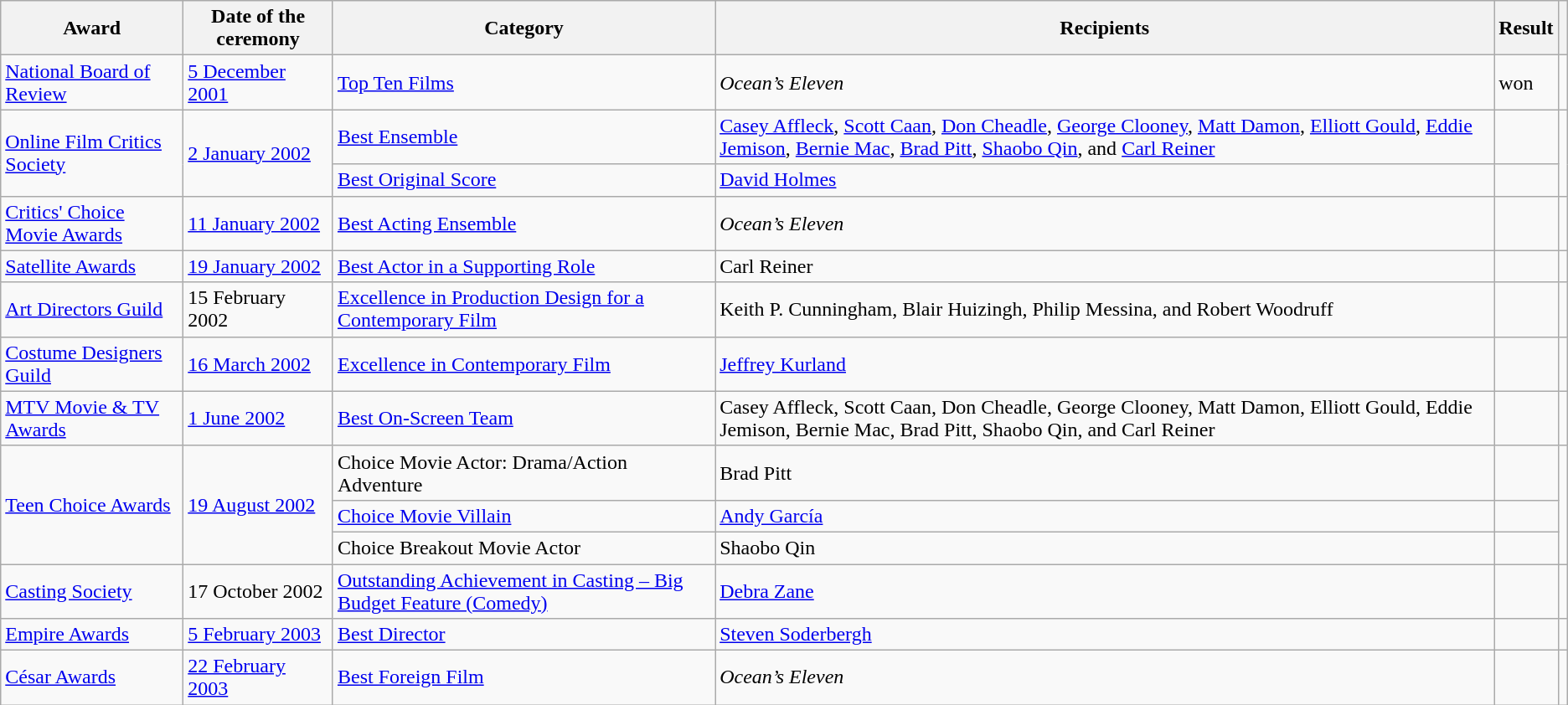<table class="wikitable plainrowheaders sortable">
<tr>
<th scope="col">Award</th>
<th scope="col">Date of the ceremony</th>
<th scope="col">Category</th>
<th scope="col">Recipients</th>
<th scope="col">Result</th>
<th class="unsortable" scope="col"></th>
</tr>
<tr>
<td><a href='#'>National Board of Review</a></td>
<td><a href='#'>5 December 2001</a></td>
<td><a href='#'>Top Ten Films</a></td>
<td><em>Ocean’s Eleven</em></td>
<td>won</td>
<td></td>
</tr>
<tr>
<td rowspan="2"><a href='#'>Online Film Critics Society</a></td>
<td rowspan="2"><a href='#'>2 January 2002</a></td>
<td><a href='#'>Best Ensemble</a></td>
<td><a href='#'>Casey Affleck</a>, <a href='#'>Scott Caan</a>, <a href='#'>Don Cheadle</a>, <a href='#'>George Clooney</a>, <a href='#'>Matt Damon</a>, <a href='#'>Elliott Gould</a>, <a href='#'>Eddie Jemison</a>, <a href='#'>Bernie Mac</a>, <a href='#'>Brad Pitt</a>, <a href='#'>Shaobo Qin</a>, and <a href='#'>Carl Reiner</a></td>
<td></td>
<td rowspan="2"></td>
</tr>
<tr>
<td><a href='#'>Best Original Score</a></td>
<td><a href='#'>David Holmes</a></td>
<td></td>
</tr>
<tr>
<td scope="row"><a href='#'>Critics' Choice Movie Awards</a></td>
<td><a href='#'>11 January 2002</a></td>
<td><a href='#'>Best Acting Ensemble</a></td>
<td><em>Ocean’s Eleven</em></td>
<td></td>
<td></td>
</tr>
<tr>
<td><a href='#'>Satellite Awards</a></td>
<td><a href='#'>19 January 2002</a></td>
<td><a href='#'>Best Actor in a Supporting Role</a></td>
<td>Carl Reiner</td>
<td></td>
<td></td>
</tr>
<tr>
<td><a href='#'>Art Directors Guild</a></td>
<td>15 February 2002</td>
<td><a href='#'>Excellence in Production Design for a Contemporary Film</a></td>
<td>Keith P. Cunningham, Blair Huizingh, Philip Messina, and Robert Woodruff</td>
<td></td>
<td></td>
</tr>
<tr>
<td><a href='#'>Costume Designers Guild</a></td>
<td><a href='#'>16 March 2002</a></td>
<td><a href='#'>Excellence in Contemporary Film</a></td>
<td><a href='#'>Jeffrey Kurland</a></td>
<td></td>
<td></td>
</tr>
<tr>
<td><a href='#'>MTV Movie & TV Awards</a></td>
<td><a href='#'>1 June 2002</a></td>
<td><a href='#'>Best On-Screen Team</a></td>
<td>Casey Affleck, Scott Caan, Don Cheadle, George Clooney, Matt Damon, Elliott Gould, Eddie Jemison, Bernie Mac, Brad Pitt, Shaobo Qin, and Carl Reiner</td>
<td></td>
<td></td>
</tr>
<tr>
<td rowspan="3"><a href='#'>Teen Choice Awards</a></td>
<td rowspan="3"><a href='#'>19 August 2002</a></td>
<td>Choice Movie Actor: Drama/Action Adventure</td>
<td>Brad Pitt</td>
<td></td>
<td rowspan="3"></td>
</tr>
<tr>
<td><a href='#'>Choice Movie Villain</a></td>
<td><a href='#'>Andy García</a></td>
<td></td>
</tr>
<tr>
<td>Choice Breakout Movie Actor</td>
<td>Shaobo Qin</td>
<td></td>
</tr>
<tr>
<td scope="row"><a href='#'>Casting Society</a></td>
<td>17 October 2002</td>
<td><a href='#'>Outstanding Achievement in Casting – Big Budget Feature (Comedy)</a></td>
<td><a href='#'>Debra Zane</a></td>
<td></td>
<td></td>
</tr>
<tr>
<td><a href='#'>Empire Awards</a></td>
<td><a href='#'>5 February 2003</a></td>
<td><a href='#'>Best Director</a></td>
<td><a href='#'>Steven Soderbergh</a></td>
<td></td>
<td></td>
</tr>
<tr>
<td><a href='#'>César Awards</a></td>
<td><a href='#'>22 February 2003</a></td>
<td><a href='#'>Best Foreign Film</a></td>
<td><em>Ocean’s Eleven</em></td>
<td></td>
<td></td>
</tr>
</table>
